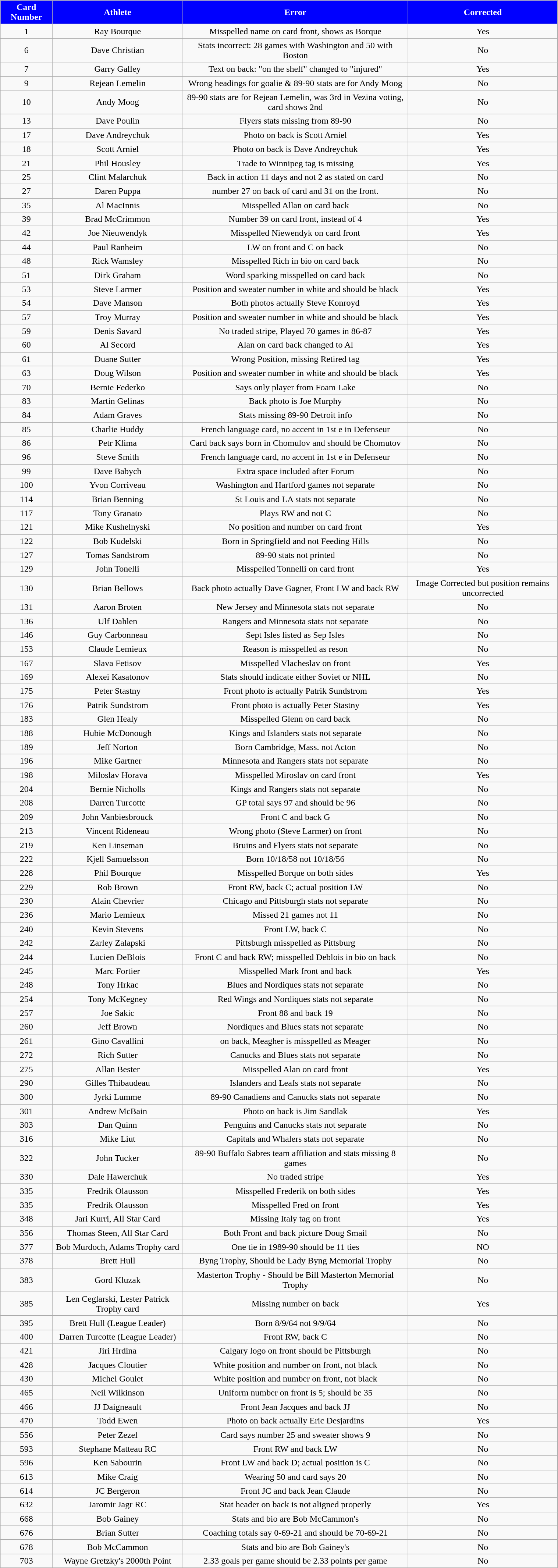<table class="wikitable" style="width:80%;">
<tr style="text-align:center; background:blue; color:#fff;">
<td><strong>Card Number</strong></td>
<td><strong>Athlete</strong></td>
<td><strong>Error</strong></td>
<td><strong>Corrected</strong></td>
</tr>
<tr style="text-align:center;" bgcolor="">
<td>1</td>
<td>Ray Bourque</td>
<td>Misspelled name on card front, shows as Borque</td>
<td>Yes</td>
</tr>
<tr style="text-align:center;" bgcolor="">
<td>6</td>
<td>Dave Christian</td>
<td>Stats incorrect: 28 games with Washington and 50 with Boston</td>
<td>No</td>
</tr>
<tr style="text-align:center;" bgcolor="">
<td>7</td>
<td>Garry Galley</td>
<td>Text on back: "on the shelf" changed to "injured"</td>
<td>Yes</td>
</tr>
<tr style="text-align:center;" bgcolor="">
<td>9</td>
<td>Rejean Lemelin</td>
<td>Wrong headings for goalie & 89-90 stats are for Andy Moog</td>
<td>No</td>
</tr>
<tr style="text-align:center;" bgcolor="">
<td>10</td>
<td>Andy Moog</td>
<td>89-90 stats are for Rejean Lemelin, was 3rd in Vezina voting, card shows 2nd</td>
<td>No</td>
</tr>
<tr style="text-align:center;" bgcolor="">
<td>13</td>
<td>Dave Poulin</td>
<td>Flyers stats missing from 89-90</td>
<td>No</td>
</tr>
<tr style="text-align:center;" bgcolor="">
<td>17</td>
<td>Dave Andreychuk</td>
<td>Photo on back is Scott Arniel</td>
<td>Yes</td>
</tr>
<tr style="text-align:center;" bgcolor="">
<td>18</td>
<td>Scott Arniel</td>
<td>Photo on back is Dave Andreychuk</td>
<td>Yes</td>
</tr>
<tr style="text-align:center;" bgcolor="">
<td>21</td>
<td>Phil Housley</td>
<td>Trade to Winnipeg tag is missing</td>
<td>Yes</td>
</tr>
<tr style="text-align:center;" bgcolor="">
<td>25</td>
<td>Clint Malarchuk</td>
<td>Back in action 11 days and not 2 as stated on card</td>
<td>No</td>
</tr>
<tr style="text-align:center;" bgcolor="">
<td>27</td>
<td>Daren Puppa</td>
<td>number 27 on back of card and 31 on the front.</td>
<td>No</td>
</tr>
<tr style="text-align:center;" bgcolor="">
<td>35</td>
<td>Al MacInnis</td>
<td>Misspelled Allan on card back</td>
<td>No</td>
</tr>
<tr style="text-align:center;" bgcolor="">
<td>39</td>
<td>Brad McCrimmon</td>
<td>Number 39 on card front, instead of 4</td>
<td>Yes</td>
</tr>
<tr style="text-align:center;" bgcolor="">
<td>42</td>
<td>Joe Nieuwendyk</td>
<td>Misspelled Niewendyk on card front</td>
<td>Yes</td>
</tr>
<tr style="text-align:center;" bgcolor="">
<td>44</td>
<td>Paul Ranheim</td>
<td>LW on front and C on back</td>
<td>No</td>
</tr>
<tr style="text-align:center;" bgcolor="">
<td>48</td>
<td>Rick Wamsley</td>
<td>Misspelled Rich in bio on card back</td>
<td>No</td>
</tr>
<tr style="text-align:center;" bgcolor="">
<td>51</td>
<td>Dirk Graham</td>
<td>Word sparking misspelled on card back</td>
<td>No</td>
</tr>
<tr style="text-align:center;" bgcolor="">
<td>53</td>
<td>Steve Larmer</td>
<td>Position and sweater number in white and should be black</td>
<td>Yes</td>
</tr>
<tr style="text-align:center;" bgcolor="">
<td>54</td>
<td>Dave Manson</td>
<td>Both photos actually Steve Konroyd</td>
<td>Yes</td>
</tr>
<tr style="text-align:center;" bgcolor="">
<td>57</td>
<td>Troy Murray</td>
<td>Position and sweater number in white and should be black</td>
<td>Yes</td>
</tr>
<tr style="text-align:center;" bgcolor="">
<td>59</td>
<td>Denis Savard</td>
<td>No traded stripe, Played 70 games in 86-87</td>
<td>Yes</td>
</tr>
<tr style="text-align:center;" bgcolor="">
<td>60</td>
<td>Al Secord</td>
<td>Alan on card back changed to Al</td>
<td>Yes</td>
</tr>
<tr style="text-align:center;" bgcolor="">
<td>61</td>
<td>Duane Sutter</td>
<td>Wrong Position, missing Retired tag</td>
<td>Yes</td>
</tr>
<tr style="text-align:center;" bgcolor="">
<td>63</td>
<td>Doug Wilson</td>
<td>Position and sweater number in white and should be black</td>
<td>Yes</td>
</tr>
<tr style="text-align:center;" bgcolor="">
<td>70</td>
<td>Bernie Federko</td>
<td>Says only player from Foam Lake</td>
<td>No</td>
</tr>
<tr style="text-align:center;" bgcolor="">
<td>83</td>
<td>Martin Gelinas</td>
<td>Back photo is Joe Murphy</td>
<td>No</td>
</tr>
<tr style="text-align:center;" bgcolor="">
<td>84</td>
<td>Adam Graves</td>
<td>Stats missing 89-90 Detroit info</td>
<td>No</td>
</tr>
<tr style="text-align:center;" bgcolor="">
<td>85</td>
<td>Charlie Huddy</td>
<td>French language card, no accent in 1st e in Defenseur</td>
<td>No</td>
</tr>
<tr style="text-align:center;" bgcolor="">
<td>86</td>
<td>Petr Klima</td>
<td>Card back says born in Chomulov and should be Chomutov</td>
<td>No</td>
</tr>
<tr style="text-align:center;" bgcolor="">
<td>96</td>
<td>Steve Smith</td>
<td>French language card, no accent in 1st e in Defenseur</td>
<td>No</td>
</tr>
<tr style="text-align:center;" bgcolor="">
<td>99</td>
<td>Dave Babych</td>
<td>Extra space included after Forum</td>
<td>No</td>
</tr>
<tr style="text-align:center;" bgcolor="">
<td>100</td>
<td>Yvon Corriveau</td>
<td>Washington and Hartford games not separate</td>
<td>No</td>
</tr>
<tr style="text-align:center;" bgcolor="">
<td>114</td>
<td>Brian Benning</td>
<td>St Louis and LA stats not separate</td>
<td>No</td>
</tr>
<tr style="text-align:center;" bgcolor="">
<td>117</td>
<td>Tony Granato</td>
<td>Plays RW and not C</td>
<td>No</td>
</tr>
<tr style="text-align:center;" bgcolor="">
<td>121</td>
<td>Mike Kushelnyski</td>
<td>No position and number on card front</td>
<td>Yes</td>
</tr>
<tr style="text-align:center;" bgcolor="">
<td>122</td>
<td>Bob Kudelski</td>
<td>Born in Springfield and not Feeding Hills</td>
<td>No</td>
</tr>
<tr style="text-align:center;" bgcolor="">
<td>127</td>
<td>Tomas Sandstrom</td>
<td>89-90 stats not printed</td>
<td>No</td>
</tr>
<tr style="text-align:center;" bgcolor="">
<td>129</td>
<td>John Tonelli</td>
<td>Misspelled Tonnelli on card front</td>
<td>Yes</td>
</tr>
<tr style="text-align:center;" bgcolor="">
<td>130</td>
<td>Brian Bellows</td>
<td>Back photo actually Dave Gagner, Front LW and back RW</td>
<td>Image Corrected but position remains uncorrected</td>
</tr>
<tr style="text-align:center;" bgcolor="">
<td>131</td>
<td>Aaron Broten</td>
<td>New Jersey and Minnesota stats not separate</td>
<td>No</td>
</tr>
<tr style="text-align:center;" bgcolor="">
<td>136</td>
<td>Ulf Dahlen</td>
<td>Rangers and Minnesota stats not separate</td>
<td>No</td>
</tr>
<tr style="text-align:center;" bgcolor="">
<td>146</td>
<td>Guy Carbonneau</td>
<td>Sept Isles listed as Sep Isles</td>
<td>No</td>
</tr>
<tr style="text-align:center;" bgcolor="">
<td>153</td>
<td>Claude Lemieux</td>
<td>Reason is misspelled as reson</td>
<td>No</td>
</tr>
<tr style="text-align:center;" bgcolor="">
<td>167</td>
<td>Slava Fetisov</td>
<td>Misspelled Vlacheslav on front</td>
<td>Yes</td>
</tr>
<tr style="text-align:center;" bgcolor="">
<td>169</td>
<td>Alexei Kasatonov</td>
<td>Stats should indicate either Soviet or NHL</td>
<td>No</td>
</tr>
<tr style="text-align:center;" bgcolor="">
<td>175</td>
<td>Peter Stastny</td>
<td>Front photo is actually Patrik Sundstrom</td>
<td>Yes</td>
</tr>
<tr style="text-align:center;" bgcolor="">
<td>176</td>
<td>Patrik Sundstrom</td>
<td>Front photo is actually Peter Stastny</td>
<td>Yes</td>
</tr>
<tr style="text-align:center;" bgcolor="">
<td>183</td>
<td>Glen Healy</td>
<td>Misspelled Glenn on card back</td>
<td>No</td>
</tr>
<tr style="text-align:center;" bgcolor="">
<td>188</td>
<td>Hubie McDonough</td>
<td>Kings and Islanders stats not separate</td>
<td>No</td>
</tr>
<tr style="text-align:center;" bgcolor="">
<td>189</td>
<td>Jeff Norton</td>
<td>Born Cambridge, Mass. not Acton</td>
<td>No</td>
</tr>
<tr style="text-align:center;" bgcolor="">
<td>196</td>
<td>Mike Gartner</td>
<td>Minnesota and Rangers stats not separate</td>
<td>No</td>
</tr>
<tr style="text-align:center;" bgcolor="">
<td>198</td>
<td>Miloslav Horava</td>
<td>Misspelled Miroslav on card front</td>
<td>Yes</td>
</tr>
<tr style="text-align:center;" bgcolor="">
<td>204</td>
<td>Bernie Nicholls</td>
<td>Kings and Rangers stats not separate</td>
<td>No</td>
</tr>
<tr style="text-align:center;" bgcolor="">
<td>208</td>
<td>Darren Turcotte</td>
<td>GP total says 97 and should be 96</td>
<td>No</td>
</tr>
<tr style="text-align:center;" bgcolor="">
<td>209</td>
<td>John Vanbiesbrouck</td>
<td>Front C and back G</td>
<td>No</td>
</tr>
<tr style="text-align:center;" bgcolor="">
<td>213</td>
<td>Vincent Rideneau</td>
<td>Wrong photo (Steve Larmer) on front</td>
<td>No</td>
</tr>
<tr style="text-align:center;" bgcolor="">
<td>219</td>
<td>Ken Linseman</td>
<td>Bruins and Flyers stats not separate</td>
<td>No</td>
</tr>
<tr style="text-align:center;" bgcolor="">
<td>222</td>
<td>Kjell Samuelsson</td>
<td>Born 10/18/58 not 10/18/56</td>
<td>No</td>
</tr>
<tr style="text-align:center;" bgcolor="">
<td>228</td>
<td>Phil Bourque</td>
<td>Misspelled Borque on both sides</td>
<td>Yes</td>
</tr>
<tr style="text-align:center;" bgcolor="">
<td>229</td>
<td>Rob Brown</td>
<td>Front RW, back C; actual position LW</td>
<td>No</td>
</tr>
<tr style="text-align:center;" bgcolor="">
<td>230</td>
<td>Alain Chevrier</td>
<td>Chicago and Pittsburgh stats not separate</td>
<td>No</td>
</tr>
<tr style="text-align:center;" bgcolor="">
<td>236</td>
<td>Mario Lemieux</td>
<td>Missed 21 games not 11</td>
<td>No</td>
</tr>
<tr style="text-align:center;" bgcolor="">
<td>240</td>
<td>Kevin Stevens</td>
<td>Front LW, back C</td>
<td>No</td>
</tr>
<tr style="text-align:center;" bgcolor="">
<td>242</td>
<td>Zarley Zalapski</td>
<td>Pittsburgh misspelled as Pittsburg</td>
<td>No</td>
</tr>
<tr style="text-align:center;" bgcolor="">
<td>244</td>
<td>Lucien DeBlois</td>
<td>Front C and back RW; misspelled Deblois in bio on back</td>
<td>No</td>
</tr>
<tr style="text-align:center;" bgcolor="">
<td>245</td>
<td>Marc Fortier</td>
<td>Misspelled Mark front and back</td>
<td>Yes</td>
</tr>
<tr style="text-align:center;" bgcolor="">
<td>248</td>
<td>Tony Hrkac</td>
<td>Blues and Nordiques stats not separate</td>
<td>No</td>
</tr>
<tr style="text-align:center;" bgcolor="">
<td>254</td>
<td>Tony McKegney</td>
<td>Red Wings and Nordiques stats not separate</td>
<td>No</td>
</tr>
<tr style="text-align:center;" bgcolor="">
<td>257</td>
<td>Joe Sakic</td>
<td>Front 88 and back 19</td>
<td>No</td>
</tr>
<tr style="text-align:center;" bgcolor="">
<td>260</td>
<td>Jeff Brown</td>
<td>Nordiques and Blues stats not separate</td>
<td>No</td>
</tr>
<tr style="text-align:center;" bgcolor="">
<td>261</td>
<td>Gino Cavallini</td>
<td>on back, Meagher is misspelled as Meager</td>
<td>No</td>
</tr>
<tr style="text-align:center;" bgcolor="">
<td>272</td>
<td>Rich Sutter</td>
<td>Canucks and Blues stats not separate</td>
<td>No</td>
</tr>
<tr style="text-align:center;" bgcolor="">
<td>275</td>
<td>Allan Bester</td>
<td>Misspelled Alan on card front</td>
<td>Yes</td>
</tr>
<tr style="text-align:center;" bgcolor="">
<td>290</td>
<td>Gilles Thibaudeau</td>
<td>Islanders and Leafs stats not separate</td>
<td>No</td>
</tr>
<tr style="text-align:center;" bgcolor="">
<td>300</td>
<td>Jyrki Lumme</td>
<td>89-90 Canadiens and Canucks stats not separate</td>
<td>No</td>
</tr>
<tr style="text-align:center;" bgcolor="">
<td>301</td>
<td>Andrew McBain</td>
<td>Photo on back is Jim Sandlak</td>
<td>Yes</td>
</tr>
<tr style="text-align:center;" bgcolor="">
<td>303</td>
<td>Dan Quinn</td>
<td>Penguins and Canucks stats not separate</td>
<td>No</td>
</tr>
<tr style="text-align:center;" bgcolor="">
<td>316</td>
<td>Mike Liut</td>
<td>Capitals and Whalers stats not separate</td>
<td>No</td>
</tr>
<tr style="text-align:center;" bgcolor="">
<td>322</td>
<td>John Tucker</td>
<td>89-90 Buffalo Sabres team affiliation and stats missing 8 games</td>
<td>No</td>
</tr>
<tr style="text-align:center;" bgcolor="">
<td>330</td>
<td>Dale Hawerchuk</td>
<td>No traded stripe</td>
<td>Yes</td>
</tr>
<tr style="text-align:center;" bgcolor="">
<td>335</td>
<td>Fredrik Olausson</td>
<td>Misspelled Frederik on both sides</td>
<td>Yes</td>
</tr>
<tr style="text-align:center;" bgcolor="">
<td>335</td>
<td>Fredrik Olausson</td>
<td>Misspelled Fred on front</td>
<td>Yes</td>
</tr>
<tr style="text-align:center;" bgcolor="">
<td>348</td>
<td>Jari Kurri, All Star Card</td>
<td>Missing Italy tag on front</td>
<td>Yes</td>
</tr>
<tr style="text-align:center;" bgcolor="">
<td>356</td>
<td>Thomas Steen, All Star Card</td>
<td>Both Front and back picture Doug Smail</td>
<td>No</td>
</tr>
<tr style="text-align:center;" bgcolor="">
<td>377</td>
<td>Bob Murdoch, Adams Trophy card</td>
<td>One tie in 1989-90 should be 11 ties</td>
<td>NO</td>
</tr>
<tr style="text-align:center;" bgcolor="">
<td>378</td>
<td>Brett Hull</td>
<td>Byng Trophy, Should be Lady Byng Memorial Trophy</td>
<td>No</td>
</tr>
<tr style="text-align:center;" bgcolor="">
<td>383</td>
<td>Gord Kluzak</td>
<td>Masterton Trophy - Should be Bill Masterton Memorial Trophy</td>
<td>No</td>
</tr>
<tr style="text-align:center;" bgcolor="">
<td>385</td>
<td>Len Ceglarski, Lester Patrick Trophy card</td>
<td>Missing number on back</td>
<td>Yes</td>
</tr>
<tr style="text-align:center;" bgcolor="">
<td>395</td>
<td>Brett Hull (League Leader)</td>
<td>Born 8/9/64 not 9/9/64</td>
<td>No</td>
</tr>
<tr style="text-align:center;" bgcolor="">
<td>400</td>
<td>Darren Turcotte (League Leader)</td>
<td>Front RW, back C</td>
<td>No</td>
</tr>
<tr style="text-align:center;" bgcolor="">
<td>421</td>
<td>Jiri Hrdina</td>
<td>Calgary logo on front should be Pittsburgh</td>
<td>No</td>
</tr>
<tr style="text-align:center;" bgcolor="">
<td>428</td>
<td>Jacques Cloutier</td>
<td>White position and number on front, not black</td>
<td>No</td>
</tr>
<tr style="text-align:center;" bgcolor="">
<td>430</td>
<td>Michel Goulet</td>
<td>White position and number on front, not black</td>
<td>No</td>
</tr>
<tr style="text-align:center;" bgcolor="">
<td>465</td>
<td>Neil Wilkinson</td>
<td>Uniform number on front is 5; should be 35</td>
<td>No</td>
</tr>
<tr style="text-align:center;" bgcolor="">
<td>466</td>
<td>JJ Daigneault</td>
<td>Front Jean Jacques and back JJ</td>
<td>No</td>
</tr>
<tr style="text-align:center;" bgcolor="">
<td>470</td>
<td>Todd Ewen</td>
<td>Photo on back actually Eric Desjardins</td>
<td>Yes</td>
</tr>
<tr style="text-align:center;" bgcolor="">
<td>556</td>
<td>Peter Zezel</td>
<td>Card says number 25 and sweater shows 9</td>
<td>No</td>
</tr>
<tr style="text-align:center;" bgcolor="">
<td>593</td>
<td>Stephane Matteau RC</td>
<td>Front RW and back LW</td>
<td>No</td>
</tr>
<tr style="text-align:center;" bgcolor="">
<td>596</td>
<td>Ken Sabourin</td>
<td>Front LW and back D; actual position is C</td>
<td>No</td>
</tr>
<tr style="text-align:center;" bgcolor="">
<td>613</td>
<td>Mike Craig</td>
<td>Wearing 50 and card says 20</td>
<td>No</td>
</tr>
<tr style="text-align:center;" bgcolor="">
<td>614</td>
<td>JC Bergeron</td>
<td>Front JC and back Jean Claude</td>
<td>No</td>
</tr>
<tr style="text-align:center;" bgcolor="">
<td>632</td>
<td>Jaromir Jagr RC</td>
<td>Stat header on back is not aligned properly</td>
<td>Yes</td>
</tr>
<tr style="text-align:center;" bgcolor="">
<td>668</td>
<td>Bob Gainey</td>
<td>Stats and bio are Bob McCammon's</td>
<td>No</td>
</tr>
<tr style="text-align:center;" bgcolor="">
<td>676</td>
<td>Brian Sutter</td>
<td>Coaching totals say 0-69-21 and should be 70-69-21</td>
<td>No</td>
</tr>
<tr style="text-align:center;" bgcolor="">
<td>678</td>
<td>Bob McCammon</td>
<td>Stats and bio are Bob Gainey's</td>
<td>No</td>
</tr>
<tr style="text-align:center;" bgcolor="">
<td>703</td>
<td>Wayne Gretzky's 2000th Point</td>
<td>2.33 goals per game should be 2.33 points per game</td>
<td>No</td>
</tr>
</table>
